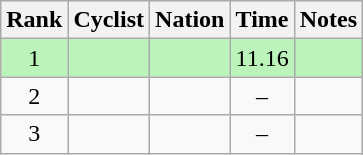<table class="wikitable sortable" style="text-align:center">
<tr>
<th>Rank</th>
<th>Cyclist</th>
<th>Nation</th>
<th>Time</th>
<th>Notes</th>
</tr>
<tr bgcolor=bbf3bb>
<td>1</td>
<td align=left></td>
<td align=left></td>
<td>11.16</td>
<td></td>
</tr>
<tr>
<td>2</td>
<td align=left></td>
<td align=left></td>
<td>–</td>
<td></td>
</tr>
<tr>
<td>3</td>
<td align=left></td>
<td align=left></td>
<td>–</td>
<td></td>
</tr>
</table>
